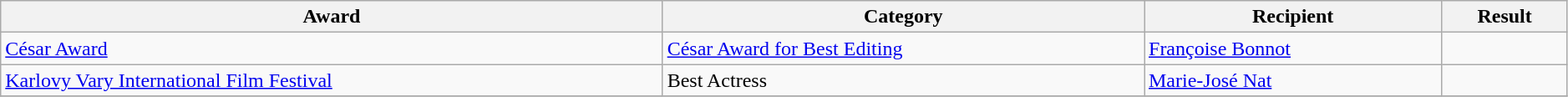<table class="wikitable" style="width:99%;">
<tr>
<th>Award</th>
<th>Category</th>
<th>Recipient</th>
<th>Result</th>
</tr>
<tr>
<td><a href='#'>César Award</a></td>
<td><a href='#'>César Award for Best Editing</a></td>
<td><a href='#'>Françoise Bonnot</a></td>
<td></td>
</tr>
<tr>
<td><a href='#'>Karlovy Vary International Film Festival</a></td>
<td>Best Actress</td>
<td><a href='#'>Marie-José Nat</a></td>
<td></td>
</tr>
<tr>
</tr>
</table>
